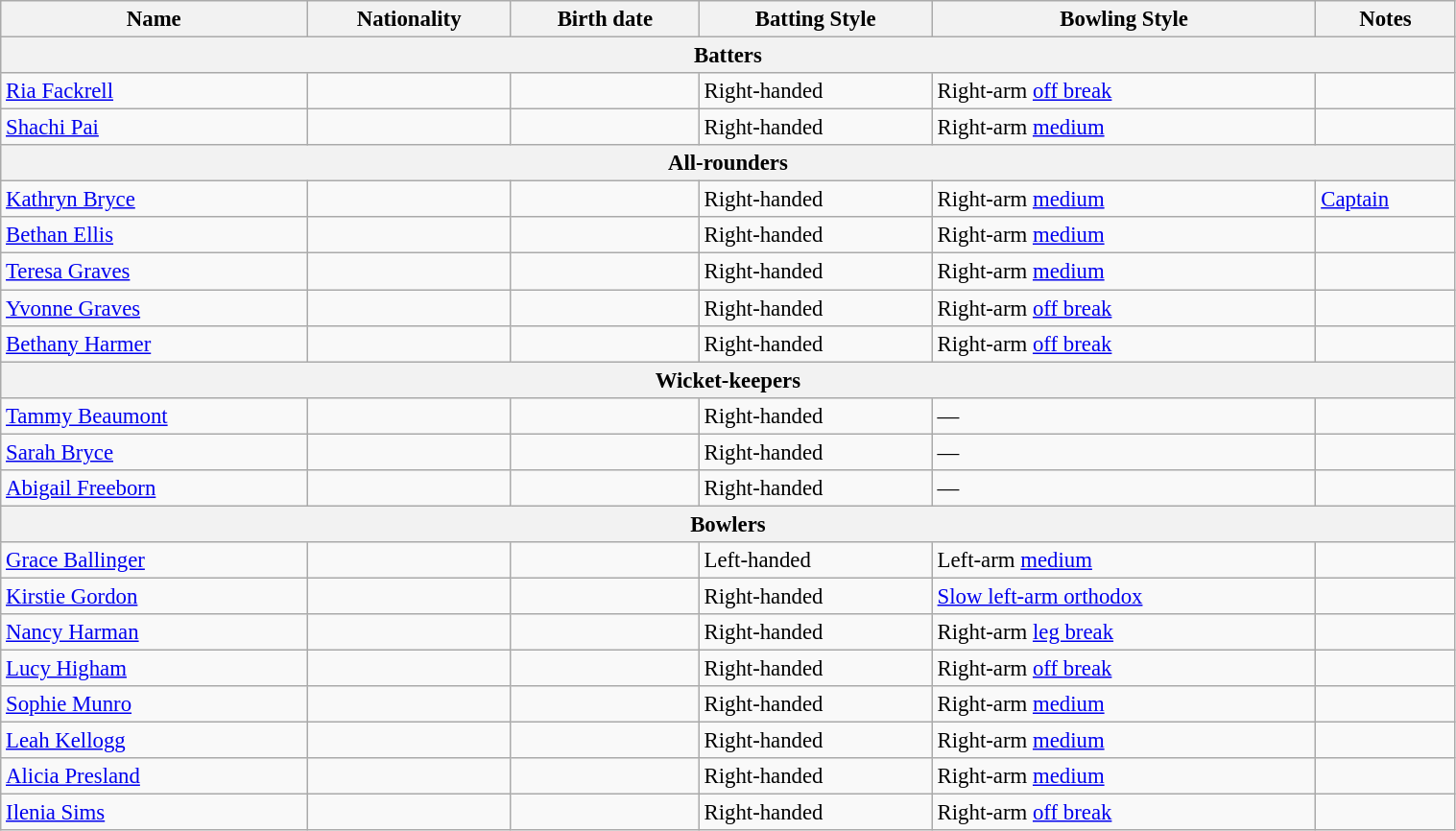<table class="wikitable"  style="font-size:95%; width:80%;">
<tr>
<th>Name</th>
<th>Nationality</th>
<th>Birth date</th>
<th>Batting Style</th>
<th>Bowling Style</th>
<th>Notes</th>
</tr>
<tr>
<th colspan="7">Batters</th>
</tr>
<tr>
<td><a href='#'>Ria Fackrell</a></td>
<td></td>
<td></td>
<td>Right-handed</td>
<td>Right-arm <a href='#'>off break</a></td>
<td></td>
</tr>
<tr>
<td><a href='#'>Shachi Pai</a></td>
<td></td>
<td></td>
<td>Right-handed</td>
<td>Right-arm <a href='#'>medium</a></td>
<td></td>
</tr>
<tr>
<th colspan="7">All-rounders</th>
</tr>
<tr>
<td><a href='#'>Kathryn Bryce</a></td>
<td></td>
<td></td>
<td>Right-handed</td>
<td>Right-arm <a href='#'>medium</a></td>
<td><a href='#'>Captain</a></td>
</tr>
<tr>
<td><a href='#'>Bethan Ellis</a></td>
<td></td>
<td></td>
<td>Right-handed</td>
<td>Right-arm <a href='#'>medium</a></td>
<td></td>
</tr>
<tr>
<td><a href='#'>Teresa Graves</a></td>
<td></td>
<td></td>
<td>Right-handed</td>
<td>Right-arm <a href='#'>medium</a></td>
<td></td>
</tr>
<tr>
<td><a href='#'>Yvonne Graves</a></td>
<td></td>
<td></td>
<td>Right-handed</td>
<td>Right-arm <a href='#'>off break</a></td>
<td></td>
</tr>
<tr>
<td><a href='#'>Bethany Harmer</a></td>
<td></td>
<td></td>
<td>Right-handed</td>
<td>Right-arm <a href='#'>off break</a></td>
<td></td>
</tr>
<tr>
<th colspan="7">Wicket-keepers</th>
</tr>
<tr>
<td><a href='#'>Tammy Beaumont</a></td>
<td></td>
<td></td>
<td>Right-handed</td>
<td>—</td>
<td></td>
</tr>
<tr>
<td><a href='#'>Sarah Bryce</a></td>
<td></td>
<td></td>
<td>Right-handed</td>
<td>—</td>
<td></td>
</tr>
<tr>
<td><a href='#'>Abigail Freeborn</a></td>
<td></td>
<td></td>
<td>Right-handed</td>
<td>—</td>
<td></td>
</tr>
<tr>
<th colspan="7">Bowlers</th>
</tr>
<tr>
<td><a href='#'>Grace Ballinger</a></td>
<td></td>
<td></td>
<td>Left-handed</td>
<td>Left-arm <a href='#'>medium</a></td>
<td></td>
</tr>
<tr>
<td><a href='#'>Kirstie Gordon</a></td>
<td></td>
<td></td>
<td>Right-handed</td>
<td><a href='#'>Slow left-arm orthodox</a></td>
<td></td>
</tr>
<tr>
<td><a href='#'>Nancy Harman</a></td>
<td></td>
<td></td>
<td>Right-handed</td>
<td>Right-arm <a href='#'>leg break</a></td>
<td></td>
</tr>
<tr>
<td><a href='#'>Lucy Higham</a></td>
<td></td>
<td></td>
<td>Right-handed</td>
<td>Right-arm <a href='#'>off break</a></td>
<td></td>
</tr>
<tr>
<td><a href='#'>Sophie Munro</a></td>
<td></td>
<td></td>
<td>Right-handed</td>
<td>Right-arm <a href='#'>medium</a></td>
<td></td>
</tr>
<tr>
<td><a href='#'>Leah Kellogg</a></td>
<td></td>
<td></td>
<td>Right-handed</td>
<td>Right-arm <a href='#'>medium</a></td>
<td></td>
</tr>
<tr>
<td><a href='#'>Alicia Presland</a></td>
<td></td>
<td></td>
<td>Right-handed</td>
<td>Right-arm <a href='#'>medium</a></td>
<td></td>
</tr>
<tr>
<td><a href='#'>Ilenia Sims</a></td>
<td></td>
<td></td>
<td>Right-handed</td>
<td>Right-arm <a href='#'>off break</a></td>
<td></td>
</tr>
</table>
